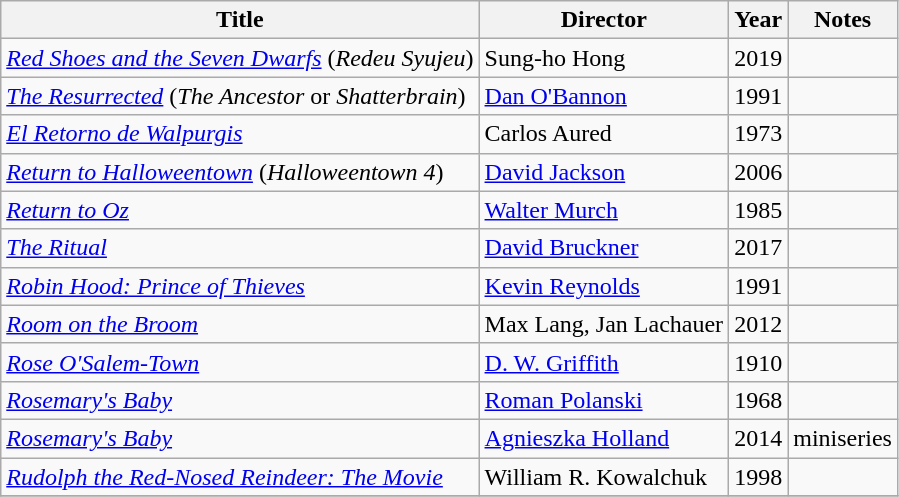<table class="wikitable">
<tr>
<th>Title</th>
<th>Director</th>
<th>Year</th>
<th>Notes</th>
</tr>
<tr>
<td><em><a href='#'>Red Shoes and the Seven Dwarfs</a></em> (<em>Redeu Syujeu</em>)</td>
<td>Sung-ho Hong</td>
<td>2019</td>
<td></td>
</tr>
<tr>
<td><em><a href='#'>The Resurrected</a></em>   (<em>The Ancestor</em> or <em>Shatterbrain</em>)</td>
<td><a href='#'>Dan O'Bannon</a></td>
<td>1991</td>
<td></td>
</tr>
<tr>
<td><em><a href='#'>El Retorno de Walpurgis</a></em></td>
<td>Carlos Aured</td>
<td>1973</td>
<td></td>
</tr>
<tr>
<td><em><a href='#'>Return to Halloweentown</a></em>  (<em>Halloweentown 4</em>)</td>
<td><a href='#'>David Jackson</a></td>
<td>2006</td>
<td></td>
</tr>
<tr>
<td><em><a href='#'>Return to Oz</a></em></td>
<td><a href='#'>Walter Murch</a></td>
<td>1985</td>
<td></td>
</tr>
<tr>
<td><em><a href='#'>The Ritual</a></em></td>
<td><a href='#'>David Bruckner</a></td>
<td>2017</td>
<td></td>
</tr>
<tr>
<td><em><a href='#'>Robin Hood: Prince of Thieves</a></em></td>
<td><a href='#'>Kevin Reynolds</a></td>
<td>1991</td>
<td></td>
</tr>
<tr>
<td><em><a href='#'>Room on the Broom</a></em></td>
<td>Max Lang, Jan Lachauer</td>
<td>2012</td>
<td></td>
</tr>
<tr>
<td><em><a href='#'>Rose O'Salem-Town</a></em></td>
<td><a href='#'>D. W. Griffith</a></td>
<td>1910</td>
<td></td>
</tr>
<tr>
<td><em><a href='#'>Rosemary's Baby</a></em></td>
<td><a href='#'>Roman Polanski</a></td>
<td>1968</td>
<td></td>
</tr>
<tr>
<td><em><a href='#'>Rosemary's Baby</a></em></td>
<td><a href='#'>Agnieszka Holland</a></td>
<td>2014</td>
<td>miniseries</td>
</tr>
<tr>
<td><em><a href='#'>Rudolph the Red-Nosed Reindeer: The Movie</a></em></td>
<td>William R. Kowalchuk</td>
<td>1998</td>
<td></td>
</tr>
<tr>
</tr>
</table>
